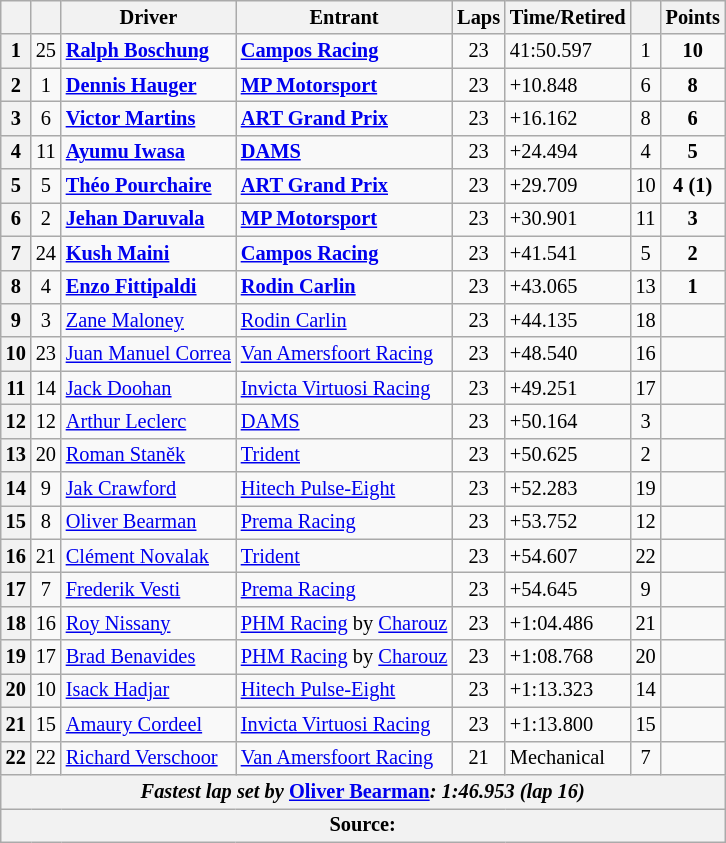<table class="wikitable" style="font-size:85%">
<tr>
<th scope="col"></th>
<th scope="col"></th>
<th scope="col">Driver</th>
<th scope="col">Entrant</th>
<th scope="col">Laps</th>
<th scope="col">Time/Retired</th>
<th scope="col"></th>
<th scope="col">Points</th>
</tr>
<tr>
<th>1</th>
<td align="center">25</td>
<td> <strong><a href='#'>Ralph Boschung</a></strong></td>
<td><strong><a href='#'>Campos Racing</a></strong></td>
<td align="center">23</td>
<td>41:50.597</td>
<td align="center">1</td>
<td align="center"><strong>10</strong></td>
</tr>
<tr>
<th>2</th>
<td align="center">1</td>
<td> <strong><a href='#'>Dennis Hauger</a></strong></td>
<td><strong><a href='#'>MP Motorsport</a></strong></td>
<td align="center">23</td>
<td>+10.848</td>
<td align="center">6</td>
<td align="center"><strong>8</strong></td>
</tr>
<tr>
<th>3</th>
<td align="center">6</td>
<td> <strong><a href='#'>Victor Martins</a></strong></td>
<td><strong><a href='#'>ART Grand Prix</a></strong></td>
<td align="center">23</td>
<td>+16.162</td>
<td align="center">8</td>
<td align="center"><strong>6</strong></td>
</tr>
<tr>
<th>4</th>
<td align="center">11</td>
<td> <strong><a href='#'>Ayumu Iwasa</a></strong></td>
<td><strong><a href='#'>DAMS</a></strong></td>
<td align="center">23</td>
<td>+24.494</td>
<td align="center">4</td>
<td align="center"><strong>5</strong></td>
</tr>
<tr>
<th>5</th>
<td align="center">5</td>
<td> <strong><a href='#'>Théo Pourchaire</a></strong></td>
<td><strong><a href='#'>ART Grand Prix</a></strong></td>
<td align="center">23</td>
<td>+29.709</td>
<td align="center">10</td>
<td align="center"><strong>4 (1)</strong></td>
</tr>
<tr>
<th>6</th>
<td align="center">2</td>
<td> <strong><a href='#'>Jehan Daruvala</a></strong></td>
<td><strong><a href='#'>MP Motorsport</a></strong></td>
<td align="center">23</td>
<td>+30.901</td>
<td align="center">11</td>
<td align="center"><strong>3</strong></td>
</tr>
<tr>
<th>7</th>
<td align="center">24</td>
<td> <strong><a href='#'>Kush Maini</a></strong></td>
<td><strong><a href='#'>Campos Racing</a></strong></td>
<td align="center">23</td>
<td>+41.541</td>
<td align="center">5</td>
<td align="center"><strong>2</strong></td>
</tr>
<tr>
<th>8</th>
<td align="center">4</td>
<td> <strong><a href='#'>Enzo Fittipaldi</a></strong></td>
<td><strong><a href='#'>Rodin Carlin</a></strong></td>
<td align="center">23</td>
<td>+43.065</td>
<td align="center">13</td>
<td align="center"><strong>1</strong></td>
</tr>
<tr>
<th>9</th>
<td align="center">3</td>
<td> <a href='#'>Zane Maloney</a></td>
<td><a href='#'>Rodin Carlin</a></td>
<td align="center">23</td>
<td>+44.135</td>
<td align="center">18</td>
<td align="center"></td>
</tr>
<tr>
<th>10</th>
<td align="center">23</td>
<td> <a href='#'>Juan Manuel Correa</a></td>
<td><a href='#'>Van Amersfoort Racing</a></td>
<td align="center">23</td>
<td>+48.540</td>
<td align="center">16</td>
<td align="center"></td>
</tr>
<tr>
<th>11</th>
<td align="center">14</td>
<td> <a href='#'>Jack Doohan</a></td>
<td><a href='#'>Invicta Virtuosi Racing</a></td>
<td align="center">23</td>
<td>+49.251</td>
<td align="center">17</td>
<td align="center"></td>
</tr>
<tr>
<th>12</th>
<td align="center">12</td>
<td> <a href='#'>Arthur Leclerc</a></td>
<td><a href='#'>DAMS</a></td>
<td align="center">23</td>
<td>+50.164</td>
<td align="center">3</td>
<td></td>
</tr>
<tr>
<th>13</th>
<td align="center">20</td>
<td> <a href='#'>Roman Staněk</a></td>
<td><a href='#'>Trident</a></td>
<td align="center">23</td>
<td>+50.625</td>
<td align="center">2</td>
<td></td>
</tr>
<tr>
<th>14</th>
<td align="center">9</td>
<td> <a href='#'>Jak Crawford</a></td>
<td><a href='#'>Hitech Pulse-Eight</a></td>
<td align="center">23</td>
<td>+52.283</td>
<td align="center">19</td>
<td></td>
</tr>
<tr>
<th>15</th>
<td align="center">8</td>
<td> <a href='#'>Oliver Bearman</a></td>
<td><a href='#'>Prema Racing</a></td>
<td align="center">23</td>
<td>+53.752</td>
<td align="center">12</td>
<td align="center"></td>
</tr>
<tr>
<th>16</th>
<td align="center">21</td>
<td> <a href='#'>Clément Novalak</a></td>
<td><a href='#'>Trident</a></td>
<td align="center">23</td>
<td>+54.607</td>
<td align="center">22</td>
<td></td>
</tr>
<tr>
<th>17</th>
<td align="center">7</td>
<td> <a href='#'>Frederik Vesti</a></td>
<td><a href='#'>Prema Racing</a></td>
<td align="center">23</td>
<td>+54.645</td>
<td align="center">9</td>
<td></td>
</tr>
<tr>
<th>18</th>
<td align="center">16</td>
<td> <a href='#'>Roy Nissany</a></td>
<td><a href='#'>PHM Racing</a> by <a href='#'>Charouz</a></td>
<td align="center">23</td>
<td>+1:04.486</td>
<td align="center">21</td>
<td></td>
</tr>
<tr>
<th>19</th>
<td align="center">17</td>
<td> <a href='#'>Brad Benavides</a></td>
<td><a href='#'>PHM Racing</a> by <a href='#'>Charouz</a></td>
<td align="center">23</td>
<td>+1:08.768</td>
<td align="center">20</td>
<td align="center"></td>
</tr>
<tr>
<th>20</th>
<td align="center">10</td>
<td> <a href='#'>Isack Hadjar</a></td>
<td><a href='#'>Hitech Pulse-Eight</a></td>
<td align="center">23</td>
<td>+1:13.323</td>
<td align="center">14</td>
<td align="center"></td>
</tr>
<tr>
<th>21</th>
<td align="center">15</td>
<td> <a href='#'>Amaury Cordeel</a></td>
<td><a href='#'>Invicta Virtuosi Racing</a></td>
<td align="center">23</td>
<td>+1:13.800</td>
<td align="center">15</td>
<td></td>
</tr>
<tr>
<th>22</th>
<td align="center">22</td>
<td> <a href='#'>Richard Verschoor</a></td>
<td><a href='#'>Van Amersfoort Racing</a></td>
<td align="center">21</td>
<td>Mechanical</td>
<td align="center">7</td>
<td></td>
</tr>
<tr>
<th colspan="8"><em>Fastest lap set by</em> <strong> <a href='#'>Oliver Bearman</a><strong><em>: 1:46.953 (lap 16)<em></th>
</tr>
<tr>
<th colspan="8">Source:</th>
</tr>
</table>
